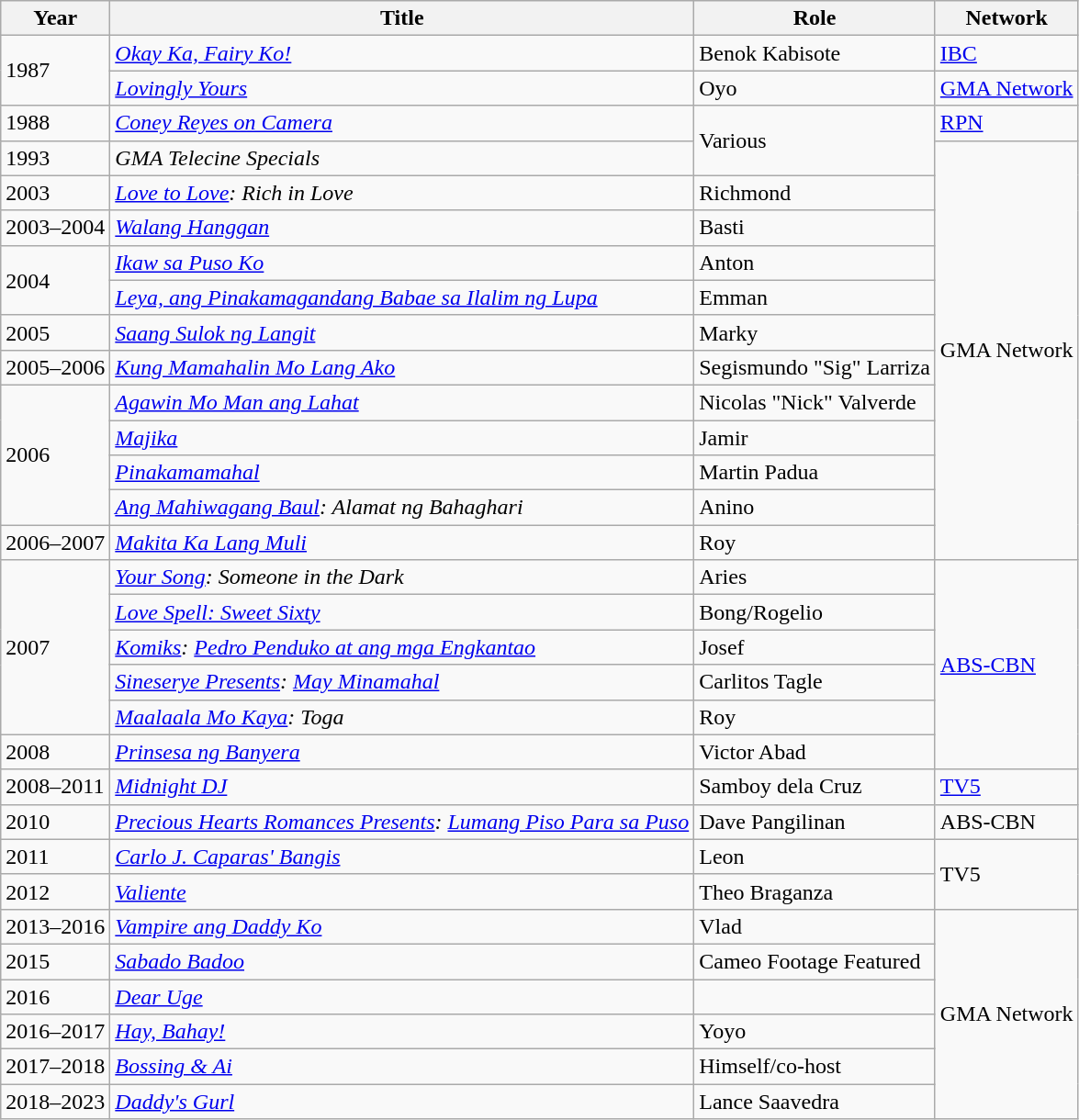<table class="wikitable">
<tr>
<th>Year</th>
<th>Title</th>
<th>Role</th>
<th>Network</th>
</tr>
<tr>
<td rowspan="2">1987</td>
<td><em><a href='#'>Okay Ka, Fairy Ko!</a></em></td>
<td>Benok Kabisote</td>
<td><a href='#'>IBC</a></td>
</tr>
<tr>
<td><em><a href='#'>Lovingly Yours</a></em></td>
<td>Oyo</td>
<td><a href='#'>GMA Network</a></td>
</tr>
<tr>
<td>1988</td>
<td><em><a href='#'>Coney Reyes on Camera</a></em></td>
<td rowspan="2">Various</td>
<td><a href='#'>RPN</a></td>
</tr>
<tr>
<td>1993</td>
<td><em>GMA Telecine Specials</em></td>
<td rowspan="12">GMA Network</td>
</tr>
<tr>
<td>2003</td>
<td><em><a href='#'>Love to Love</a>: Rich in Love</em></td>
<td>Richmond</td>
</tr>
<tr>
<td>2003–2004</td>
<td><em><a href='#'>Walang Hanggan</a></em></td>
<td>Basti</td>
</tr>
<tr>
<td rowspan="2">2004</td>
<td><em><a href='#'>Ikaw sa Puso Ko</a></em></td>
<td>Anton</td>
</tr>
<tr>
<td><em><a href='#'>Leya, ang Pinakamagandang Babae sa Ilalim ng Lupa</a></em></td>
<td>Emman</td>
</tr>
<tr>
<td>2005</td>
<td><em><a href='#'>Saang Sulok ng Langit</a></em></td>
<td>Marky</td>
</tr>
<tr>
<td>2005–2006</td>
<td><em><a href='#'>Kung Mamahalin Mo Lang Ako</a></em></td>
<td>Segismundo "Sig" Larriza</td>
</tr>
<tr>
<td rowspan="4">2006</td>
<td><em><a href='#'>Agawin Mo Man ang Lahat</a></em></td>
<td>Nicolas "Nick" Valverde</td>
</tr>
<tr>
<td><em><a href='#'>Majika</a></em></td>
<td>Jamir</td>
</tr>
<tr>
<td><em><a href='#'>Pinakamamahal</a></em></td>
<td>Martin Padua</td>
</tr>
<tr>
<td><em><a href='#'>Ang Mahiwagang Baul</a>: Alamat ng Bahaghari</em></td>
<td>Anino</td>
</tr>
<tr>
<td>2006–2007</td>
<td><em><a href='#'>Makita Ka Lang Muli</a></em></td>
<td>Roy</td>
</tr>
<tr>
<td rowspan="5">2007</td>
<td><em><a href='#'>Your Song</a>: Someone in the Dark</em></td>
<td>Aries</td>
<td rowspan="6"><a href='#'>ABS-CBN</a></td>
</tr>
<tr>
<td><em><a href='#'>Love Spell: Sweet Sixty</a></em></td>
<td>Bong/Rogelio</td>
</tr>
<tr>
<td><em><a href='#'>Komiks</a>: <a href='#'>Pedro Penduko at ang mga Engkantao</a></em></td>
<td>Josef</td>
</tr>
<tr>
<td><em><a href='#'>Sineserye Presents</a>: <a href='#'>May Minamahal</a></em></td>
<td>Carlitos Tagle</td>
</tr>
<tr>
<td><em><a href='#'>Maalaala Mo Kaya</a>: Toga</em></td>
<td>Roy</td>
</tr>
<tr>
<td>2008</td>
<td><em><a href='#'>Prinsesa ng Banyera</a></em></td>
<td>Victor Abad</td>
</tr>
<tr>
<td>2008–2011</td>
<td><em><a href='#'>Midnight DJ</a></em></td>
<td>Samboy dela Cruz</td>
<td><a href='#'>TV5</a></td>
</tr>
<tr>
<td>2010</td>
<td><em><a href='#'>Precious Hearts Romances Presents</a>: <a href='#'>Lumang Piso Para sa Puso</a></em></td>
<td>Dave Pangilinan</td>
<td>ABS-CBN</td>
</tr>
<tr>
<td>2011</td>
<td><em><a href='#'>Carlo J. Caparas' Bangis</a></em></td>
<td>Leon</td>
<td rowspan="2">TV5</td>
</tr>
<tr>
<td>2012</td>
<td><em><a href='#'>Valiente</a></em></td>
<td>Theo Braganza</td>
</tr>
<tr>
<td>2013–2016</td>
<td><em><a href='#'>Vampire ang Daddy Ko</a></em></td>
<td>Vlad</td>
<td rowspan = 6>GMA Network</td>
</tr>
<tr>
<td>2015</td>
<td><em><a href='#'>Sabado Badoo</a></em></td>
<td>Cameo Footage Featured</td>
</tr>
<tr>
<td>2016</td>
<td><em><a href='#'>Dear Uge</a></em></td>
<td></td>
</tr>
<tr>
<td>2016–2017</td>
<td><em><a href='#'>Hay, Bahay!</a></em></td>
<td>Yoyo</td>
</tr>
<tr>
<td>2017–2018</td>
<td><em><a href='#'>Bossing & Ai</a></em></td>
<td>Himself/co-host</td>
</tr>
<tr>
<td>2018–2023</td>
<td><em><a href='#'>Daddy's Gurl</a></em></td>
<td>Lance Saavedra</td>
</tr>
</table>
